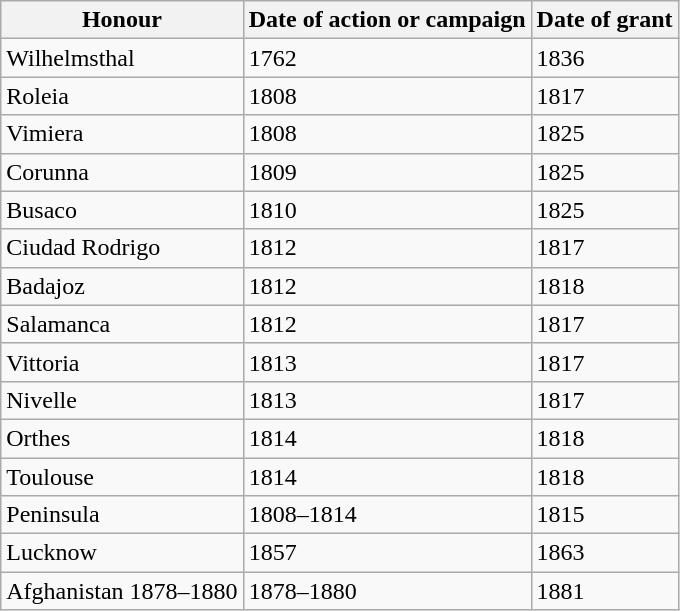<table class="wikitable">
<tr>
<th>Honour</th>
<th>Date of action or campaign</th>
<th>Date of grant</th>
</tr>
<tr>
<td>Wilhelmsthal</td>
<td>1762</td>
<td>1836</td>
</tr>
<tr>
<td>Roleia</td>
<td>1808</td>
<td>1817</td>
</tr>
<tr>
<td>Vimiera</td>
<td>1808</td>
<td>1825</td>
</tr>
<tr>
<td>Corunna</td>
<td>1809</td>
<td>1825</td>
</tr>
<tr>
<td>Busaco</td>
<td>1810</td>
<td>1825</td>
</tr>
<tr>
<td>Ciudad Rodrigo</td>
<td>1812</td>
<td>1817</td>
</tr>
<tr>
<td>Badajoz</td>
<td>1812</td>
<td>1818</td>
</tr>
<tr>
<td>Salamanca</td>
<td>1812</td>
<td>1817</td>
</tr>
<tr>
<td>Vittoria</td>
<td>1813</td>
<td>1817</td>
</tr>
<tr>
<td>Nivelle</td>
<td>1813</td>
<td>1817</td>
</tr>
<tr>
<td>Orthes</td>
<td>1814</td>
<td>1818</td>
</tr>
<tr>
<td>Toulouse</td>
<td>1814</td>
<td>1818</td>
</tr>
<tr>
<td>Peninsula</td>
<td>1808–1814</td>
<td>1815</td>
</tr>
<tr>
<td>Lucknow</td>
<td>1857</td>
<td>1863</td>
</tr>
<tr>
<td>Afghanistan 1878–1880</td>
<td>1878–1880</td>
<td>1881</td>
</tr>
</table>
